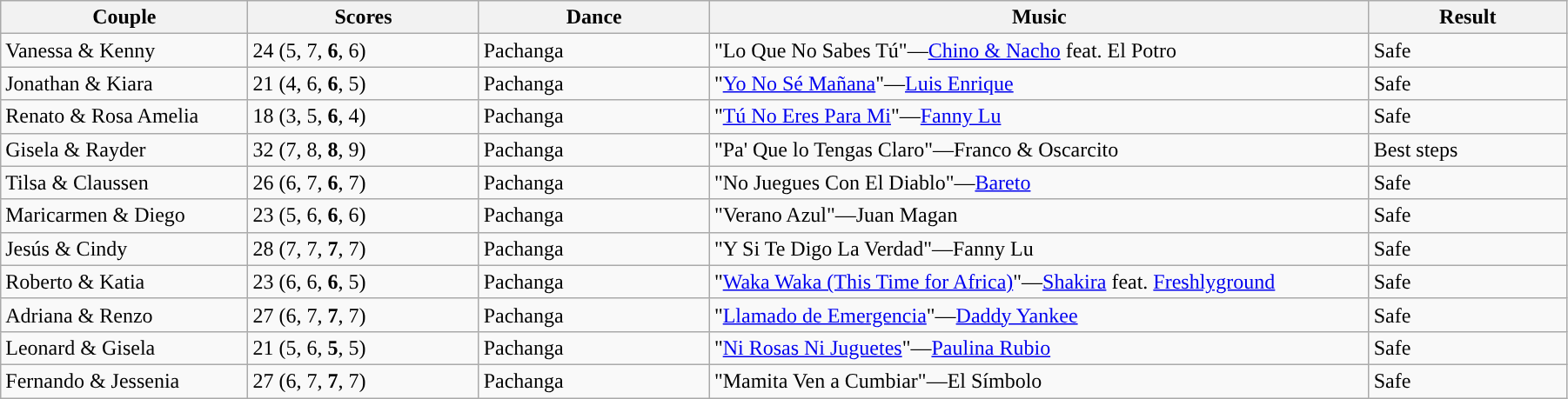<table class="wikitable sortable" style="width:95%; white-space:nowrap;">
<tr>
<th style="width:15%;">Couple</th>
<th style="width:14%;">Scores</th>
<th style="width:14%;">Dance</th>
<th style="width:40%;">Music</th>
<th style="width:12%;">Result</th>
</tr>
<tr>
<td>Vanessa & Kenny</td>
<td>24 (5, 7, <strong>6</strong>, 6)</td>
<td>Pachanga</td>
<td>"Lo Que No Sabes Tú"—<a href='#'>Chino & Nacho</a> feat. El Potro</td>
<td>Safe</td>
</tr>
<tr>
<td>Jonathan & Kiara</td>
<td>21 (4, 6, <strong>6</strong>, 5)</td>
<td>Pachanga</td>
<td>"<a href='#'>Yo No Sé Mañana</a>"—<a href='#'>Luis Enrique</a></td>
<td>Safe</td>
</tr>
<tr>
<td>Renato & Rosa Amelia</td>
<td>18 (3, 5, <strong>6</strong>, 4)</td>
<td>Pachanga</td>
<td>"<a href='#'>Tú No Eres Para Mi</a>"—<a href='#'>Fanny Lu</a></td>
<td>Safe</td>
</tr>
<tr>
<td>Gisela & Rayder</td>
<td>32 (7, 8, <strong>8</strong>, 9)</td>
<td>Pachanga</td>
<td>"Pa' Que lo Tengas Claro"—Franco & Oscarcito</td>
<td>Best steps</td>
</tr>
<tr>
<td>Tilsa & Claussen</td>
<td>26 (6, 7, <strong>6</strong>, 7)</td>
<td>Pachanga</td>
<td>"No Juegues Con El Diablo"—<a href='#'>Bareto</a></td>
<td>Safe</td>
</tr>
<tr>
<td>Maricarmen & Diego</td>
<td>23 (5, 6, <strong>6</strong>, 6)</td>
<td>Pachanga</td>
<td>"Verano Azul"—Juan Magan</td>
<td>Safe</td>
</tr>
<tr>
<td>Jesús & Cindy</td>
<td>28 (7, 7, <strong>7</strong>, 7)</td>
<td>Pachanga</td>
<td>"Y Si Te Digo La Verdad"—Fanny Lu</td>
<td>Safe</td>
</tr>
<tr>
<td>Roberto & Katia</td>
<td>23 (6, 6, <strong>6</strong>, 5)</td>
<td>Pachanga</td>
<td>"<a href='#'>Waka Waka (This Time for Africa)</a>"—<a href='#'>Shakira</a> feat. <a href='#'>Freshlyground</a></td>
<td>Safe</td>
</tr>
<tr>
<td>Adriana & Renzo</td>
<td>27 (6, 7, <strong>7</strong>, 7)</td>
<td>Pachanga</td>
<td>"<a href='#'>Llamado de Emergencia</a>"—<a href='#'>Daddy Yankee</a></td>
<td>Safe</td>
</tr>
<tr>
<td>Leonard & Gisela</td>
<td>21 (5, 6, <strong>5</strong>, 5)</td>
<td>Pachanga</td>
<td>"<a href='#'>Ni Rosas Ni Juguetes</a>"—<a href='#'>Paulina Rubio</a></td>
<td>Safe</td>
</tr>
<tr>
<td>Fernando & Jessenia</td>
<td>27 (6, 7, <strong>7</strong>, 7)</td>
<td>Pachanga</td>
<td>"Mamita Ven a Cumbiar"—El Símbolo</td>
<td>Safe</td>
</tr>
</table>
